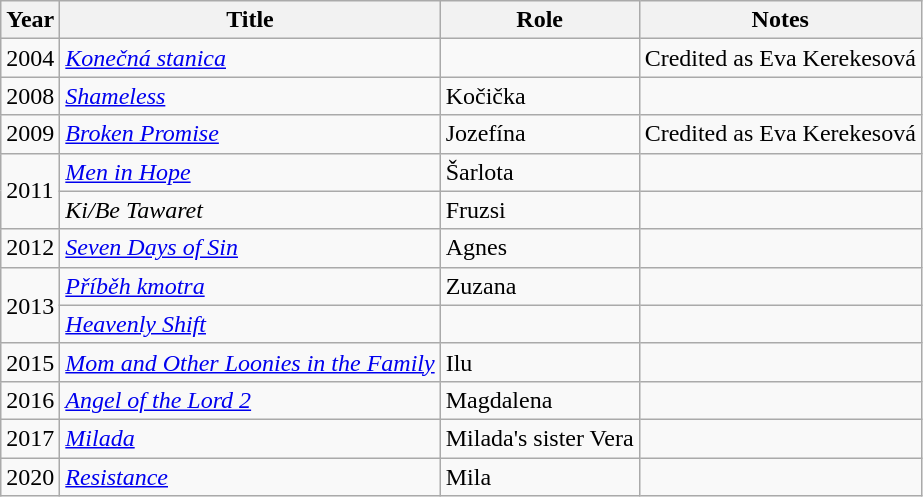<table class="wikitable sortable">
<tr>
<th>Year</th>
<th>Title</th>
<th>Role</th>
<th class="unsortable">Notes</th>
</tr>
<tr>
<td>2004</td>
<td><em><a href='#'>Konečná stanica</a></em></td>
<td></td>
<td>Credited as Eva Kerekesová</td>
</tr>
<tr>
<td>2008</td>
<td><em><a href='#'>Shameless</a></em></td>
<td>Kočička</td>
<td></td>
</tr>
<tr>
<td>2009</td>
<td><em><a href='#'>Broken Promise</a></em></td>
<td>Jozefína</td>
<td>Credited as Eva Kerekesová</td>
</tr>
<tr>
<td rowspan=2>2011</td>
<td><em><a href='#'>Men in Hope</a></em></td>
<td>Šarlota</td>
<td></td>
</tr>
<tr>
<td><em>Ki/Be Tawaret</em></td>
<td>Fruzsi</td>
<td></td>
</tr>
<tr>
<td>2012</td>
<td><em><a href='#'>Seven Days of Sin</a></em></td>
<td>Agnes</td>
<td></td>
</tr>
<tr>
<td rowspan=2>2013</td>
<td><em><a href='#'>Příběh kmotra</a></em></td>
<td>Zuzana</td>
<td></td>
</tr>
<tr>
<td><em><a href='#'>Heavenly Shift</a></em></td>
<td></td>
<td></td>
</tr>
<tr>
<td>2015</td>
<td><em><a href='#'>Mom and Other Loonies in the Family</a></em></td>
<td>Ilu</td>
<td></td>
</tr>
<tr>
<td>2016</td>
<td><em><a href='#'>Angel of the Lord 2</a></em></td>
<td>Magdalena</td>
<td></td>
</tr>
<tr>
<td>2017</td>
<td><em><a href='#'>Milada</a></em></td>
<td>Milada's sister Vera</td>
<td></td>
</tr>
<tr>
<td>2020</td>
<td><em><a href='#'>Resistance</a></em></td>
<td>Mila</td>
<td></td>
</tr>
</table>
